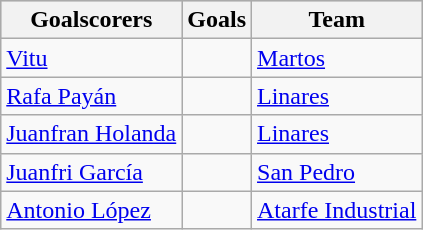<table class="wikitable sortable" class="wikitable">
<tr style="background:#ccc; text-align:center;">
<th>Goalscorers</th>
<th>Goals</th>
<th>Team</th>
</tr>
<tr>
<td> <a href='#'>Vitu</a></td>
<td></td>
<td><a href='#'>Martos</a></td>
</tr>
<tr>
<td> <a href='#'>Rafa Payán</a></td>
<td></td>
<td><a href='#'>Linares</a></td>
</tr>
<tr>
<td> <a href='#'>Juanfran Holanda</a></td>
<td></td>
<td><a href='#'>Linares</a></td>
</tr>
<tr>
<td> <a href='#'>Juanfri García</a></td>
<td></td>
<td><a href='#'>San Pedro</a></td>
</tr>
<tr>
<td> <a href='#'>Antonio López</a></td>
<td></td>
<td><a href='#'>Atarfe Industrial</a></td>
</tr>
</table>
